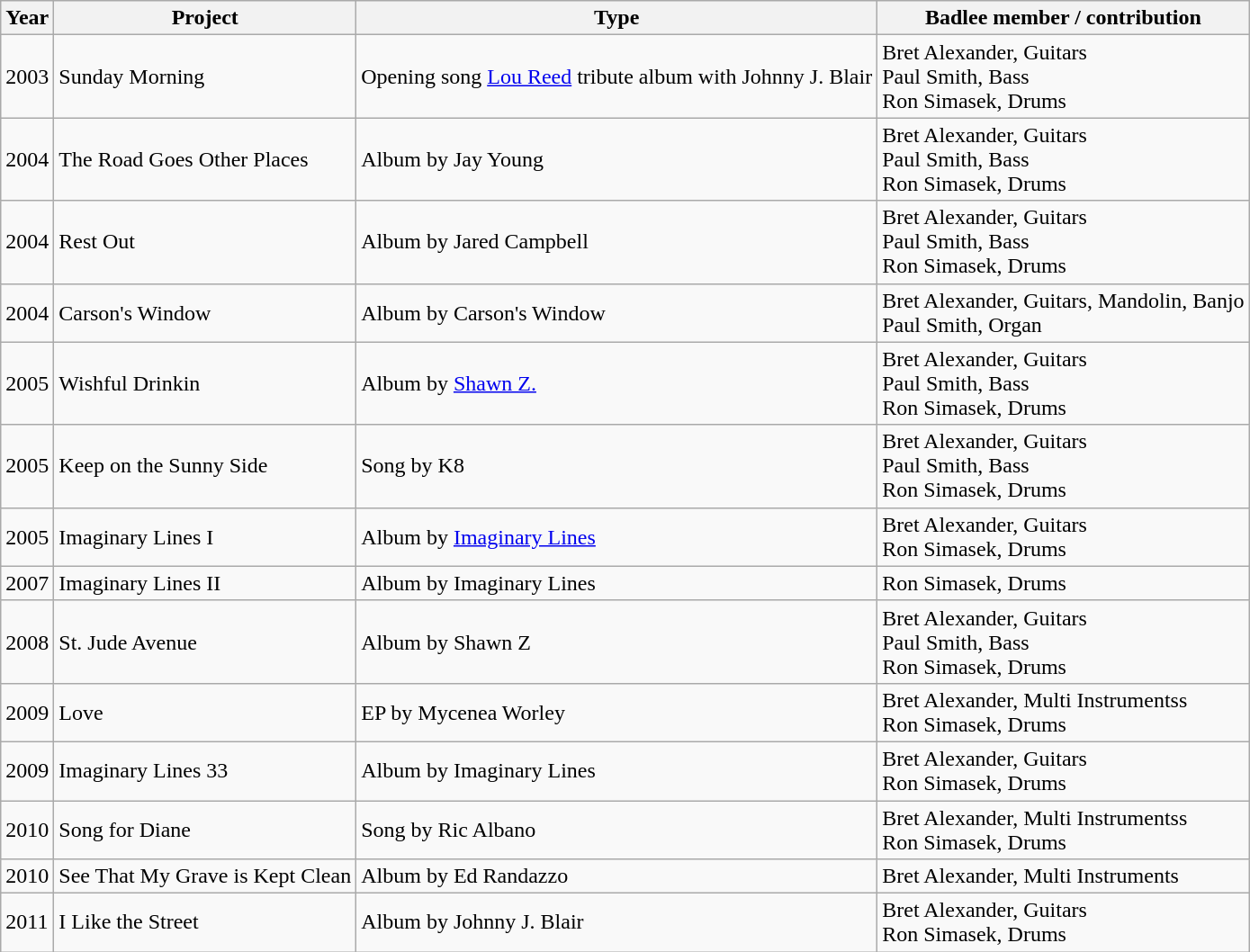<table class="wikitable">
<tr>
<th>Year</th>
<th>Project</th>
<th>Type</th>
<th>Badlee member / contribution</th>
</tr>
<tr>
<td>2003</td>
<td>Sunday Morning</td>
<td>Opening song <a href='#'>Lou Reed</a> tribute album with Johnny J. Blair</td>
<td>Bret Alexander, Guitars<br>Paul Smith, Bass<br>Ron Simasek, Drums</td>
</tr>
<tr>
<td>2004</td>
<td>The Road Goes Other Places</td>
<td>Album by Jay Young</td>
<td>Bret Alexander, Guitars<br>Paul Smith, Bass<br>Ron Simasek, Drums</td>
</tr>
<tr>
<td>2004</td>
<td>Rest Out</td>
<td>Album by Jared Campbell</td>
<td>Bret Alexander, Guitars<br>Paul Smith, Bass<br>Ron Simasek, Drums</td>
</tr>
<tr>
<td>2004</td>
<td>Carson's Window</td>
<td>Album by Carson's Window</td>
<td>Bret Alexander, Guitars, Mandolin, Banjo<br>Paul Smith, Organ</td>
</tr>
<tr>
<td>2005</td>
<td>Wishful Drinkin</td>
<td>Album by <a href='#'>Shawn Z.</a></td>
<td>Bret Alexander, Guitars<br>Paul Smith, Bass<br>Ron Simasek, Drums</td>
</tr>
<tr>
<td>2005</td>
<td>Keep on the Sunny Side</td>
<td>Song by K8</td>
<td>Bret Alexander, Guitars<br>Paul Smith, Bass<br>Ron Simasek, Drums<br></td>
</tr>
<tr>
<td>2005</td>
<td>Imaginary Lines I</td>
<td>Album by <a href='#'>Imaginary Lines</a></td>
<td>Bret Alexander, Guitars<br>Ron Simasek, Drums</td>
</tr>
<tr>
<td>2007</td>
<td>Imaginary Lines II</td>
<td>Album by Imaginary Lines</td>
<td>Ron Simasek, Drums</td>
</tr>
<tr>
<td>2008</td>
<td>St. Jude Avenue</td>
<td>Album by Shawn Z</td>
<td>Bret Alexander, Guitars<br>Paul Smith, Bass<br>Ron Simasek, Drums</td>
</tr>
<tr>
<td>2009</td>
<td>Love</td>
<td>EP by Mycenea Worley</td>
<td>Bret Alexander, Multi Instrumentss<br>Ron Simasek, Drums</td>
</tr>
<tr>
<td>2009</td>
<td>Imaginary Lines 33</td>
<td>Album by Imaginary Lines</td>
<td>Bret Alexander, Guitars<br>Ron Simasek, Drums</td>
</tr>
<tr>
<td>2010</td>
<td>Song for Diane</td>
<td>Song by Ric Albano</td>
<td>Bret Alexander, Multi Instrumentss<br>Ron Simasek, Drums<br></td>
</tr>
<tr>
<td>2010</td>
<td>See That My Grave is Kept Clean</td>
<td>Album by Ed Randazzo</td>
<td>Bret Alexander, Multi Instruments</td>
</tr>
<tr>
<td>2011</td>
<td>I Like the Street</td>
<td>Album by Johnny J. Blair</td>
<td>Bret Alexander, Guitars<br>Ron Simasek, Drums</td>
</tr>
</table>
